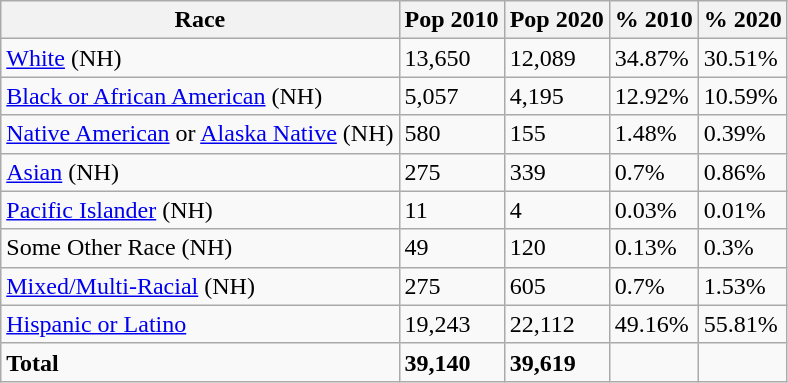<table class="wikitable">
<tr>
<th>Race</th>
<th>Pop 2010</th>
<th>Pop 2020</th>
<th>% 2010</th>
<th>% 2020</th>
</tr>
<tr>
<td><a href='#'>White</a> (NH)</td>
<td>13,650</td>
<td>12,089</td>
<td>34.87%</td>
<td>30.51%</td>
</tr>
<tr>
<td><a href='#'>Black or African American</a> (NH)</td>
<td>5,057</td>
<td>4,195</td>
<td>12.92%</td>
<td>10.59%</td>
</tr>
<tr>
<td><a href='#'>Native American</a> or <a href='#'>Alaska Native</a> (NH)</td>
<td>580</td>
<td>155</td>
<td>1.48%</td>
<td>0.39%</td>
</tr>
<tr>
<td><a href='#'>Asian</a> (NH)</td>
<td>275</td>
<td>339</td>
<td>0.7%</td>
<td>0.86%</td>
</tr>
<tr>
<td><a href='#'>Pacific Islander</a> (NH)</td>
<td>11</td>
<td>4</td>
<td>0.03%</td>
<td>0.01%</td>
</tr>
<tr>
<td>Some Other Race (NH)</td>
<td>49</td>
<td>120</td>
<td>0.13%</td>
<td>0.3%</td>
</tr>
<tr>
<td><a href='#'>Mixed/Multi-Racial</a> (NH)</td>
<td>275</td>
<td>605</td>
<td>0.7%</td>
<td>1.53%</td>
</tr>
<tr>
<td><a href='#'>Hispanic or Latino</a></td>
<td>19,243</td>
<td>22,112</td>
<td>49.16%</td>
<td>55.81%</td>
</tr>
<tr>
<td><strong>Total</strong></td>
<td><strong>39,140</strong></td>
<td><strong>39,619</strong></td>
<td></td>
<td></td>
</tr>
</table>
